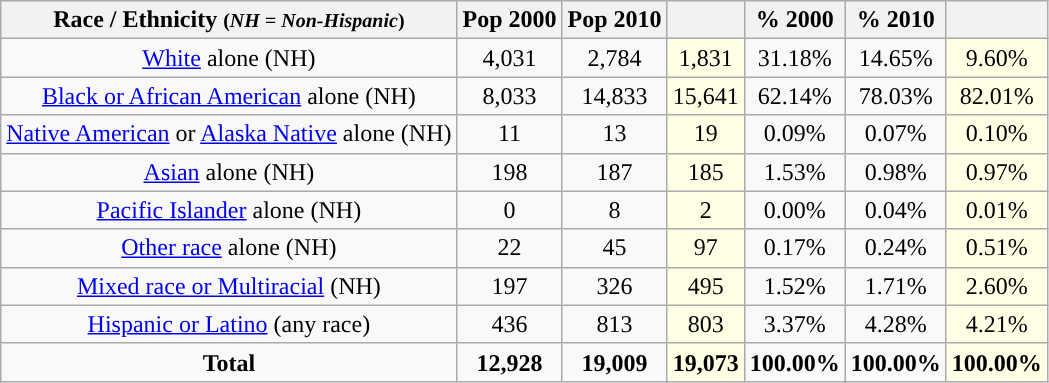<table class="wikitable" style="text-align:center;">
<tr>
<th>Race / Ethnicity <small>(<em>NH = Non-Hispanic</em>)</small></th>
<th>Pop 2000</th>
<th>Pop 2010</th>
<th></th>
<th>% 2000</th>
<th>% 2010</th>
<th></th>
</tr>
<tr>
<td><a href='#'>White</a> alone (NH)</td>
<td>4,031</td>
<td>2,784</td>
<td style='background: #ffffe6;'>1,831</td>
<td>31.18%</td>
<td>14.65%</td>
<td style='background: #ffffe6;'>9.60%</td>
</tr>
<tr>
<td><a href='#'>Black or African American</a> alone (NH)</td>
<td>8,033</td>
<td>14,833</td>
<td style='background: #ffffe6;'>15,641</td>
<td>62.14%</td>
<td>78.03%</td>
<td style='background: #ffffe6;'>82.01%</td>
</tr>
<tr>
<td><a href='#'>Native American</a> or <a href='#'>Alaska Native</a> alone (NH)</td>
<td>11</td>
<td>13</td>
<td style='background: #ffffe6;'>19</td>
<td>0.09%</td>
<td>0.07%</td>
<td style='background: #ffffe6;'>0.10%</td>
</tr>
<tr>
<td><a href='#'>Asian</a> alone (NH)</td>
<td>198</td>
<td>187</td>
<td style='background: #ffffe6;'>185</td>
<td>1.53%</td>
<td>0.98%</td>
<td style='background: #ffffe6;'>0.97%</td>
</tr>
<tr>
<td><a href='#'>Pacific Islander</a> alone (NH)</td>
<td>0</td>
<td>8</td>
<td style='background: #ffffe6;'>2</td>
<td>0.00%</td>
<td>0.04%</td>
<td style='background: #ffffe6;'>0.01%</td>
</tr>
<tr>
<td><a href='#'>Other race</a> alone (NH)</td>
<td>22</td>
<td>45</td>
<td style='background: #ffffe6;'>97</td>
<td>0.17%</td>
<td>0.24%</td>
<td style='background: #ffffe6;'>0.51%</td>
</tr>
<tr>
<td><a href='#'>Mixed race or Multiracial</a> (NH)</td>
<td>197</td>
<td>326</td>
<td style='background: #ffffe6;'>495</td>
<td>1.52%</td>
<td>1.71%</td>
<td style='background: #ffffe6;'>2.60%</td>
</tr>
<tr>
<td><a href='#'>Hispanic or Latino</a> (any race)</td>
<td>436</td>
<td>813</td>
<td style='background: #ffffe6;'>803</td>
<td>3.37%</td>
<td>4.28%</td>
<td style='background: #ffffe6;'>4.21%</td>
</tr>
<tr>
<td><strong>Total</strong></td>
<td><strong>12,928</strong></td>
<td><strong>19,009</strong></td>
<td style='background: #ffffe6;'><strong>19,073</strong></td>
<td><strong>100.00%</strong></td>
<td><strong>100.00%</strong></td>
<td style='background: #ffffe6;'><strong>100.00%</strong></td>
</tr>
</table>
